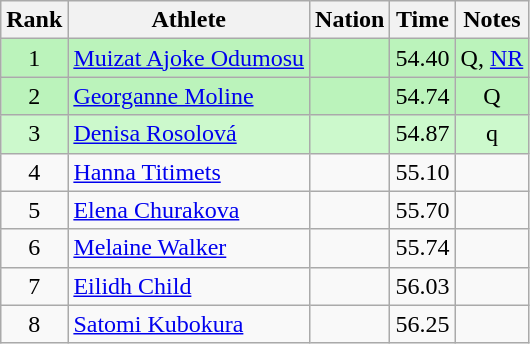<table class="wikitable sortable" style="text-align:center">
<tr>
<th>Rank</th>
<th>Athlete</th>
<th>Nation</th>
<th>Time</th>
<th>Notes</th>
</tr>
<tr bgcolor=#bbf3bb>
<td>1</td>
<td align=left><a href='#'>Muizat Ajoke Odumosu</a></td>
<td align=left></td>
<td>54.40</td>
<td>Q, <a href='#'>NR</a></td>
</tr>
<tr bgcolor=#bbf3bb>
<td>2</td>
<td align=left><a href='#'>Georganne Moline</a></td>
<td align=left></td>
<td>54.74</td>
<td>Q</td>
</tr>
<tr bgcolor=#ccf9cc>
<td>3</td>
<td align=left><a href='#'>Denisa Rosolová</a></td>
<td align=left></td>
<td>54.87</td>
<td>q</td>
</tr>
<tr>
<td>4</td>
<td align=left><a href='#'>Hanna Titimets</a></td>
<td align=left></td>
<td>55.10</td>
<td></td>
</tr>
<tr>
<td>5</td>
<td align=left><a href='#'>Elena Churakova</a></td>
<td align=left></td>
<td>55.70</td>
<td></td>
</tr>
<tr>
<td>6</td>
<td align=left><a href='#'>Melaine Walker</a></td>
<td align=left></td>
<td>55.74</td>
<td></td>
</tr>
<tr>
<td>7</td>
<td align=left><a href='#'>Eilidh Child</a></td>
<td align=left></td>
<td>56.03</td>
<td></td>
</tr>
<tr>
<td>8</td>
<td align=left><a href='#'>Satomi Kubokura</a></td>
<td align=left></td>
<td>56.25</td>
<td></td>
</tr>
</table>
